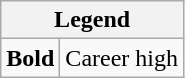<table class="wikitable mw-collapsible">
<tr>
<th colspan="2">Legend</th>
</tr>
<tr>
<td><strong>Bold</strong></td>
<td>Career high</td>
</tr>
</table>
